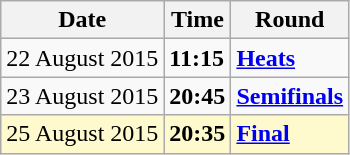<table class="wikitable">
<tr>
<th>Date</th>
<th>Time</th>
<th>Round</th>
</tr>
<tr>
<td>22 August 2015</td>
<td><strong>11:15</strong></td>
<td><strong><a href='#'>Heats</a></strong></td>
</tr>
<tr>
<td>23 August 2015</td>
<td><strong>20:45</strong></td>
<td><strong><a href='#'>Semifinals</a></strong></td>
</tr>
<tr style=background:lemonchiffon>
<td>25 August 2015</td>
<td><strong>20:35</strong></td>
<td><strong><a href='#'>Final</a></strong></td>
</tr>
</table>
